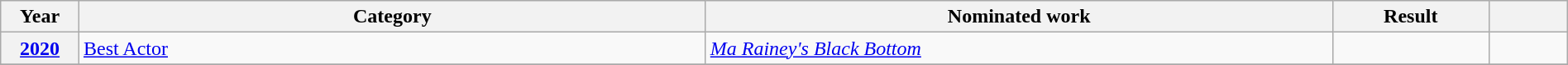<table class="wikitable plainrowheaders" style="width:100%;">
<tr>
<th scope="col" style="width:5%;">Year</th>
<th scope="col" style="width:40%;">Category</th>
<th scope="col" style="width:40%;">Nominated work</th>
<th scope="col" style="width:10%;">Result</th>
<th scope="col" style="width:5%;"></th>
</tr>
<tr>
<th scope="row" style="text-align:center;"><a href='#'>2020</a></th>
<td><a href='#'>Best Actor</a></td>
<td><em><a href='#'>Ma Rainey's Black Bottom</a></em></td>
<td></td>
<td style="text-align:center;"></td>
</tr>
<tr>
</tr>
</table>
